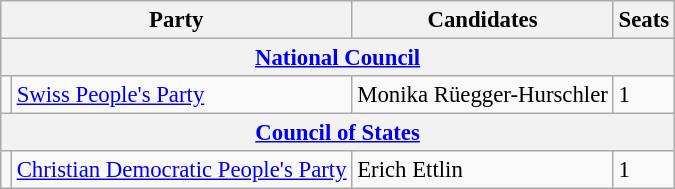<table class="wikitable" style="font-size:95%;">
<tr>
<th colspan=2>Party</th>
<th>Candidates</th>
<th>Seats</th>
</tr>
<tr>
<th colspan=4><a href='#'>National Council</a></th>
</tr>
<tr>
<td bgcolor=></td>
<td align=left><a href='#'>Swiss People's Party</a></td>
<td>Monika Rüegger-Hurschler</td>
<td>1</td>
</tr>
<tr>
<th colspan=6><a href='#'>Council of States</a></th>
</tr>
<tr>
<td bgcolor=></td>
<td align=left><a href='#'>Christian Democratic People's Party</a></td>
<td>Erich Ettlin</td>
<td>1</td>
</tr>
</table>
